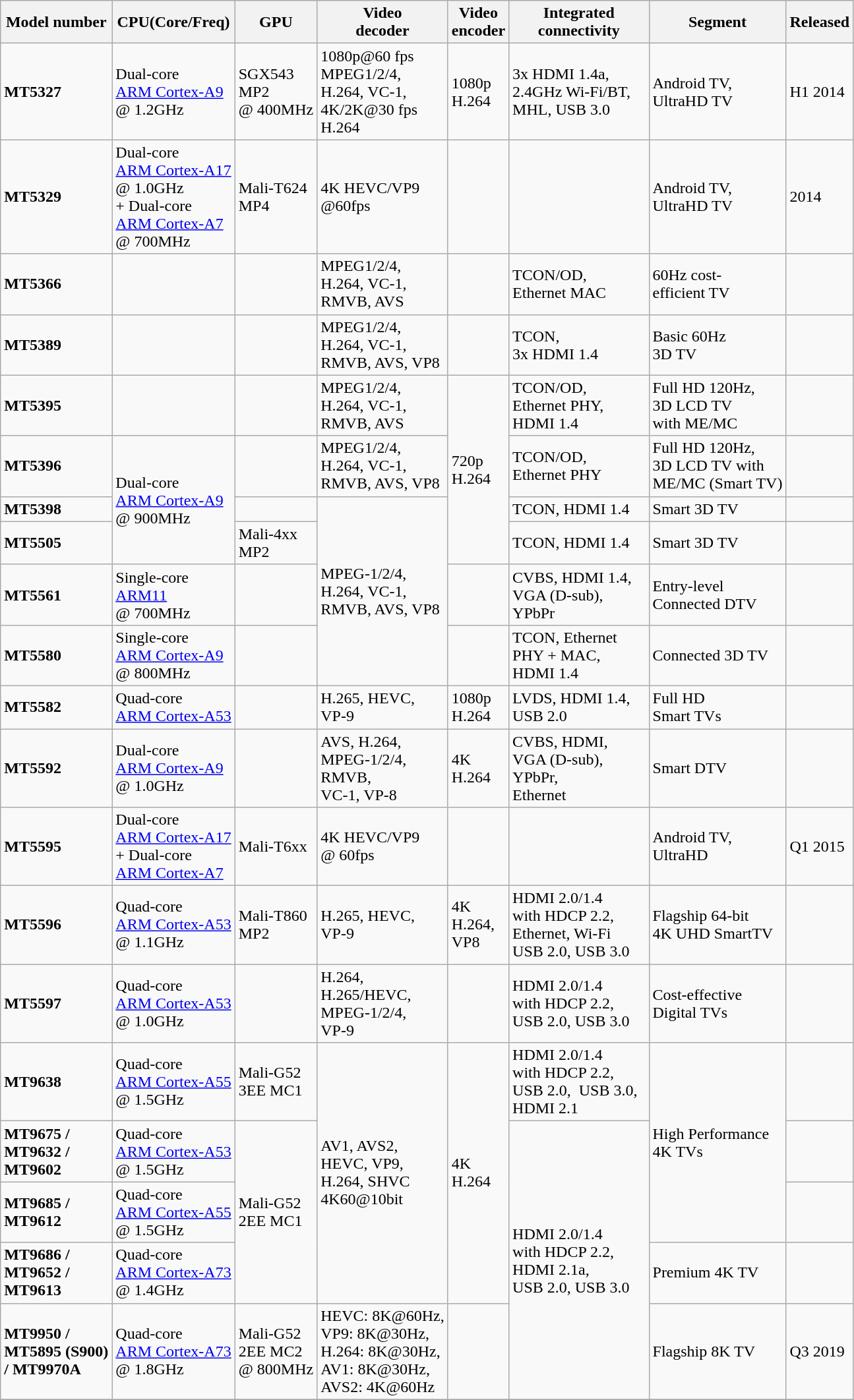<table class="wikitable">
<tr>
<th>Model number</th>
<th>CPU(Core/Freq)</th>
<th>GPU</th>
<th>Video <br>decoder</th>
<th>Video <br>encoder</th>
<th>Integrated <br>connectivity</th>
<th>Segment</th>
<th>Released</th>
</tr>
<tr>
<td><b>MT5327</b></td>
<td>Dual-core <br><a href='#'>ARM Cortex-A9</a> <br>@ 1.2GHz</td>
<td>SGX543 <br>MP2 <br>@ 400MHz</td>
<td>1080p@60 fps <br>MPEG1/2/4, <br>H.264, VC-1, <br>4K/2K@30 fps <br>H.264</td>
<td>1080p <br>H.264</td>
<td>3x HDMI 1.4a, <br>2.4GHz Wi-Fi/BT, <br>MHL, USB 3.0</td>
<td>Android TV, <br>UltraHD TV</td>
<td>H1 2014</td>
</tr>
<tr>
<td><b>MT5329</b></td>
<td>Dual-core <br><a href='#'>ARM Cortex-A17</a> <br>@ 1.0GHz <br>+ Dual-core <br><a href='#'>ARM Cortex-A7</a> <br>@ 700MHz</td>
<td>Mali-T624 <br>MP4</td>
<td>4K HEVC/VP9 <br>@60fps</td>
<td></td>
<td></td>
<td>Android TV, <br>UltraHD TV</td>
<td>2014</td>
</tr>
<tr>
<td><b>MT5366</b></td>
<td></td>
<td></td>
<td>MPEG1/2/4, <br>H.264, VC-1, <br>RMVB, AVS</td>
<td></td>
<td>TCON/OD, <br>Ethernet MAC</td>
<td>60Hz cost-<br>efficient TV</td>
<td></td>
</tr>
<tr>
<td><b>MT5389</b></td>
<td></td>
<td></td>
<td>MPEG1/2/4, <br>H.264, VC-1, <br>RMVB, AVS, VP8</td>
<td></td>
<td>TCON, <br>3x HDMI 1.4</td>
<td>Basic 60Hz <br>3D TV</td>
<td></td>
</tr>
<tr>
<td><b>MT5395</b></td>
<td></td>
<td></td>
<td>MPEG1/2/4, <br>H.264, VC-1, <br>RMVB, AVS</td>
<td rowspan = 4>720p <br>H.264</td>
<td>TCON/OD, <br>Ethernet PHY, <br>HDMI 1.4</td>
<td>Full HD 120Hz, <br>3D LCD TV <br>with ME/MC</td>
<td></td>
</tr>
<tr>
<td><b>MT5396</b></td>
<td rowspan="3">Dual-core <br><a href='#'>ARM Cortex-A9</a> <br>@ 900MHz</td>
<td></td>
<td>MPEG1/2/4, <br>H.264, VC-1, <br>RMVB, AVS, VP8</td>
<td>TCON/OD, <br>Ethernet PHY</td>
<td>Full HD 120Hz, <br>3D LCD TV with <br>ME/MC (Smart TV)</td>
<td></td>
</tr>
<tr>
<td><b>MT5398</b></td>
<td></td>
<td rowspan="4">MPEG-1/2/4, <br>H.264, VC-1, <br>RMVB, AVS, VP8</td>
<td>TCON, HDMI 1.4</td>
<td>Smart 3D TV</td>
<td></td>
</tr>
<tr>
<td><b>MT5505</b></td>
<td>Mali-4xx <br>MP2</td>
<td>TCON, HDMI 1.4</td>
<td>Smart 3D TV</td>
<td></td>
</tr>
<tr>
<td><b>MT5561</b></td>
<td>Single-core <br><a href='#'>ARM11</a> <br>@ 700MHz</td>
<td></td>
<td></td>
<td>CVBS, HDMI 1.4, <br>VGA (D-sub), <br>YPbPr</td>
<td>Entry-level <br>Connected DTV</td>
<td></td>
</tr>
<tr>
<td><b>MT5580</b></td>
<td>Single-core <br><a href='#'>ARM Cortex-A9</a> <br>@ 800MHz</td>
<td></td>
<td></td>
<td>TCON, Ethernet <br>PHY + MAC, <br>HDMI 1.4</td>
<td>Connected 3D TV</td>
<td></td>
</tr>
<tr>
<td><b>MT5582</b></td>
<td>Quad-core <br><a href='#'>ARM Cortex-A53</a></td>
<td></td>
<td>H.265, HEVC, <br>VP-9</td>
<td>1080p <br>H.264</td>
<td>LVDS, HDMI 1.4, <br>USB 2.0</td>
<td>Full HD <br>Smart TVs</td>
<td></td>
</tr>
<tr>
<td><b>MT5592</b></td>
<td>Dual-core <br><a href='#'>ARM Cortex-A9</a> <br>@ 1.0GHz</td>
<td></td>
<td>AVS, H.264, <br>MPEG-1/2/4, <br>RMVB, <br>VC-1, VP-8</td>
<td>4K <br>H.264</td>
<td>CVBS, HDMI, <br>VGA (D-sub), <br>YPbPr, <br>Ethernet</td>
<td>Smart DTV</td>
<td></td>
</tr>
<tr>
<td><b>MT5595</b></td>
<td>Dual-core <br><a href='#'>ARM Cortex-A17</a> <br>+ Dual-core <br><a href='#'>ARM Cortex-A7</a></td>
<td>Mali-T6xx</td>
<td>4K HEVC/VP9 <br>@ 60fps</td>
<td></td>
<td></td>
<td>Android TV, <br>UltraHD</td>
<td>Q1 2015</td>
</tr>
<tr>
<td><b>MT5596</b></td>
<td>Quad-core <br><a href='#'>ARM Cortex-A53</a> <br>@ 1.1GHz</td>
<td>Mali-T860 <br>MP2</td>
<td>H.265, HEVC, <br>VP-9</td>
<td>4K <br>H.264, <br>VP8</td>
<td>HDMI 2.0/1.4 <br>with HDCP 2.2, <br>Ethernet, Wi-Fi <br>USB 2.0, USB 3.0</td>
<td>Flagship 64-bit <br>4K UHD SmartTV</td>
<td></td>
</tr>
<tr>
<td><b>MT5597</b></td>
<td>Quad-core <br><a href='#'>ARM Cortex-A53</a> <br>@ 1.0GHz</td>
<td></td>
<td>H.264, <br>H.265/HEVC, <br>MPEG-1/2/4, <br>VP-9</td>
<td></td>
<td>HDMI 2.0/1.4<br> with HDCP 2.2, <br>USB 2.0, USB 3.0</td>
<td>Cost-effective <br>Digital TVs</td>
<td></td>
</tr>
<tr>
<td> <b>MT9638</b></td>
<td>Quad-core <br><a href='#'>ARM Cortex-A55</a> <br>@ 1.5GHz</td>
<td>Mali-G52 <br>3EE MC1</td>
<td rowspan="4">AV1, AVS2, <br>HEVC, VP9, <br>H.264, SHVC <br>4K60@10bit</td>
<td rowspan="4">4K <br>H.264</td>
<td>HDMI 2.0/1.4 <br>with HDCP 2.2,  <br>USB 2.0,  USB 3.0,  <br>HDMI 2.1</td>
<td rowspan="3">High Performance <br>4K TVs</td>
<td></td>
</tr>
<tr>
<td><b>MT9675 /<br>MT9632 /<br>MT9602</b></td>
<td>Quad-core <br><a href='#'>ARM Cortex-A53</a> <br>@ 1.5GHz</td>
<td rowspan="3">Mali-G52 <br>2EE MC1</td>
<td rowspan="4">HDMI 2.0/1.4 <br>with HDCP 2.2, <br>HDMI 2.1a, <br>USB 2.0, USB 3.0</td>
<td></td>
</tr>
<tr>
<td><b>MT9685 /<br>MT9612</b></td>
<td>Quad-core <br><a href='#'>ARM Cortex-A55</a> <br>@ 1.5GHz</td>
<td></td>
</tr>
<tr>
<td><b>MT9686 /<br>MT9652 /<br>MT9613</b></td>
<td>Quad-core <br><a href='#'>ARM Cortex-A73</a> <br>@ 1.4GHz</td>
<td>Premium 4K TV</td>
<td></td>
</tr>
<tr>
<td> <b>MT9950 /<br>MT5895 (S900)<br>/ MT9970A</b></td>
<td>Quad-core <br><a href='#'>ARM Cortex-A73</a> <br>@ 1.8GHz</td>
<td>Mali-G52 <br>2EE MC2 <br>@ 800MHz</td>
<td>HEVC: 8K@60Hz, <br>VP9: 8K@30Hz, <br>H.264: 8K@30Hz, <br>AV1: 8K@30Hz, <br>AVS2: 4K@60Hz</td>
<td></td>
<td>Flagship 8K TV</td>
<td>Q3 2019</td>
</tr>
<tr>
</tr>
</table>
